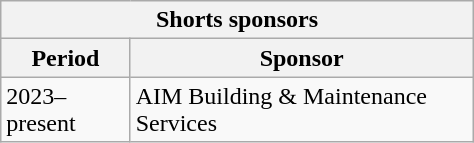<table class="wikitable plainrowheaders" style="width: 25%; text-align: centr; margin-left:1em; float: left">
<tr>
<th colspan=3>Shorts sponsors</th>
</tr>
<tr>
<th scope="col">Period</th>
<th scope="col">Sponsor</th>
</tr>
<tr>
<td scope="row">2023–present</td>
<td>AIM Building & Maintenance Services</td>
</tr>
</table>
